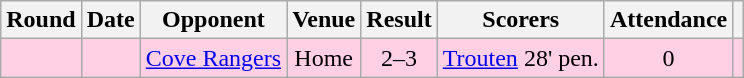<table class="wikitable sortable" style="text-align:center;">
<tr>
<th>Round</th>
<th>Date</th>
<th>Opponent</th>
<th>Venue</th>
<th>Result</th>
<th class=unsortable>Scorers</th>
<th>Attendance</th>
<th></th>
</tr>
<tr style="background-color: #ffd0e3;">
<td></td>
<td></td>
<td><a href='#'>Cove Rangers</a></td>
<td>Home</td>
<td>2–3</td>
<td><a href='#'>Trouten</a> 28' pen.</td>
<td>0</td>
<td></td>
</tr>
</table>
